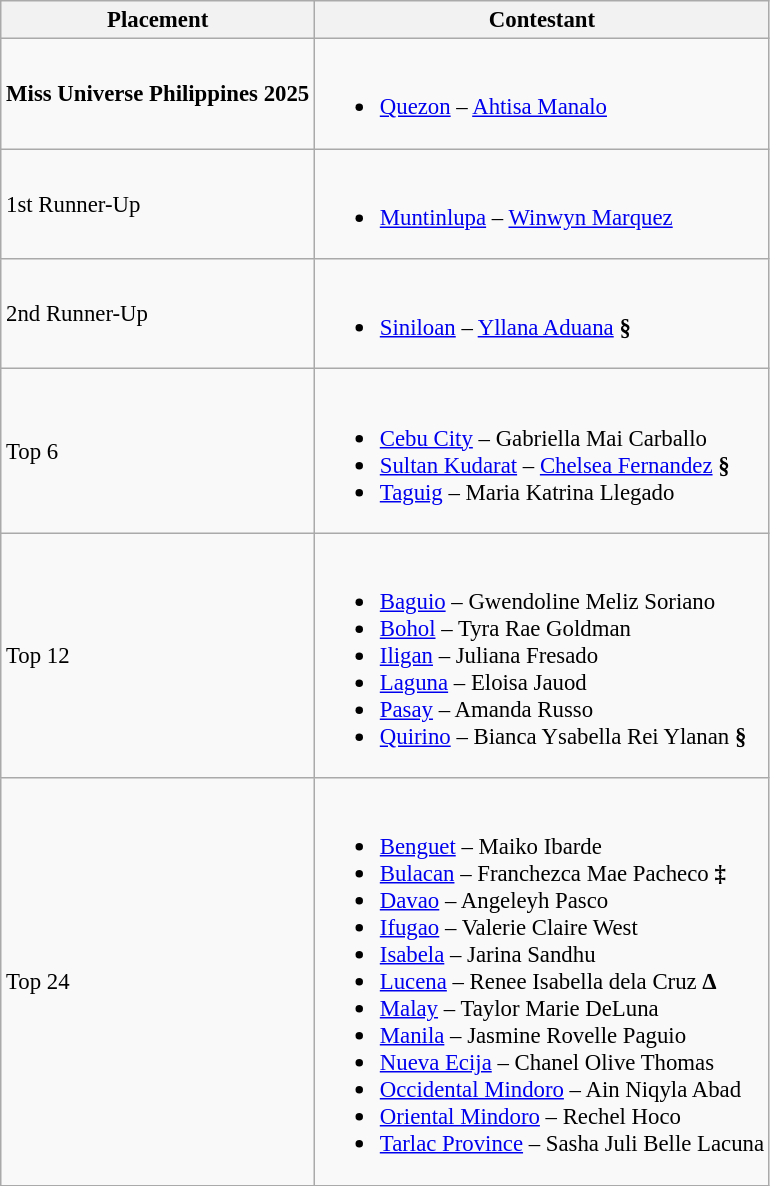<table class="wikitable sortable" style="font-size: 95%;">
<tr>
<th>Placement</th>
<th>Contestant</th>
</tr>
<tr>
<td><strong>Miss Universe Philippines 2025</strong></td>
<td><br><ul><li><a href='#'>Quezon</a> – <a href='#'>Ahtisa Manalo</a></li></ul></td>
</tr>
<tr>
<td>1st Runner-Up</td>
<td><br><ul><li><a href='#'>Muntinlupa</a> – <a href='#'>Winwyn Marquez</a> </li></ul></td>
</tr>
<tr>
<td>2nd Runner-Up</td>
<td><br><ul><li><a href='#'>Siniloan</a> – <a href='#'>Yllana Aduana</a> <strong>§</strong></li></ul></td>
</tr>
<tr>
<td>Top 6</td>
<td><br><ul><li><a href='#'>Cebu City</a> – Gabriella Mai Carballo</li><li><a href='#'>Sultan Kudarat</a> – <a href='#'>Chelsea Fernandez</a> <strong>§</strong></li><li><a href='#'>Taguig</a> – Maria Katrina Llegado</li></ul></td>
</tr>
<tr>
<td>Top 12</td>
<td><br><ul><li><a href='#'>Baguio</a> – Gwendoline Meliz Soriano</li><li><a href='#'>Bohol</a> – Tyra Rae Goldman</li><li><a href='#'>Iligan</a> – Juliana Fresado</li><li><a href='#'>Laguna</a> – Eloisa Jauod</li><li><a href='#'>Pasay</a> – Amanda Russo</li><li><a href='#'>Quirino</a> – Bianca Ysabella Rei Ylanan <strong>§</strong></li></ul></td>
</tr>
<tr>
<td>Top 24</td>
<td><br><ul><li><a href='#'>Benguet</a> – Maiko Ibarde</li><li><a href='#'>Bulacan</a> – Franchezca Mae Pacheco <strong>‡</strong></li><li><a href='#'>Davao</a> – Angeleyh Pasco</li><li><a href='#'>Ifugao</a>  – Valerie Claire West</li><li><a href='#'>Isabela</a> – Jarina Sandhu</li><li><a href='#'>Lucena</a> – Renee Isabella dela Cruz <strong>∆</strong></li><li><a href='#'>Malay</a> – Taylor Marie DeLuna</li><li><a href='#'>Manila</a> – Jasmine Rovelle Paguio</li><li><a href='#'>Nueva Ecija</a> – Chanel Olive Thomas</li><li><a href='#'>Occidental Mindoro</a> – Ain Niqyla Abad</li><li><a href='#'>Oriental Mindoro</a> – Rechel Hoco</li><li><a href='#'>Tarlac Province</a> – Sasha Juli Belle Lacuna</li></ul></td>
</tr>
</table>
